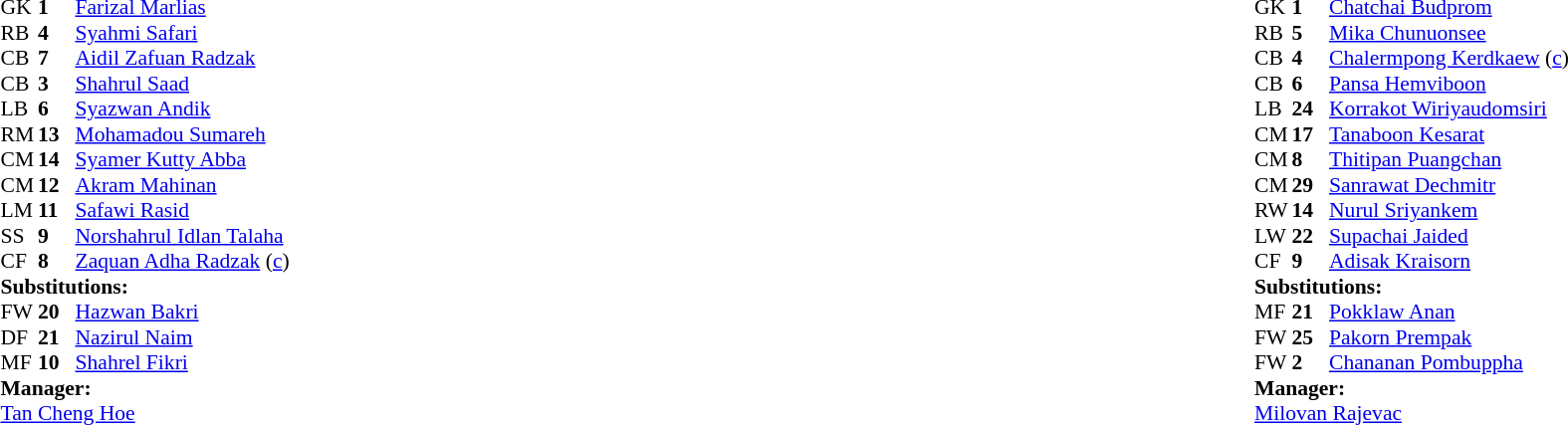<table width="100%">
<tr>
<td valign="top" width="40%"><br><table style="font-size:90%;" cellspacing="0" cellpadding="0">
<tr>
<th width="25"></th>
<th width="25"></th>
</tr>
<tr>
<td>GK</td>
<td><strong>1</strong></td>
<td><a href='#'>Farizal Marlias</a></td>
</tr>
<tr>
<td>RB</td>
<td><strong>4</strong></td>
<td><a href='#'>Syahmi Safari</a></td>
</tr>
<tr>
<td>CB</td>
<td><strong>7</strong></td>
<td><a href='#'>Aidil Zafuan Radzak</a></td>
</tr>
<tr>
<td>CB</td>
<td><strong>3</strong></td>
<td><a href='#'>Shahrul Saad</a></td>
</tr>
<tr>
<td>LB</td>
<td><strong>6</strong></td>
<td><a href='#'>Syazwan Andik</a></td>
<td></td>
<td></td>
</tr>
<tr>
<td>RM</td>
<td><strong>13</strong></td>
<td><a href='#'>Mohamadou Sumareh</a></td>
<td></td>
<td></td>
</tr>
<tr>
<td>CM</td>
<td><strong>14</strong></td>
<td><a href='#'>Syamer Kutty Abba</a></td>
</tr>
<tr>
<td>CM</td>
<td><strong>12</strong></td>
<td><a href='#'>Akram Mahinan</a></td>
<td></td>
</tr>
<tr>
<td>LM</td>
<td><strong>11</strong></td>
<td><a href='#'>Safawi Rasid</a></td>
<td></td>
</tr>
<tr>
<td>SS</td>
<td><strong>9</strong></td>
<td><a href='#'>Norshahrul Idlan Talaha</a></td>
</tr>
<tr>
<td>CF</td>
<td><strong>8</strong></td>
<td><a href='#'>Zaquan Adha Radzak</a> (<a href='#'>c</a>)</td>
<td></td>
<td></td>
</tr>
<tr>
<td colspan=3><strong>Substitutions:</strong></td>
</tr>
<tr>
<td>FW</td>
<td><strong>20</strong></td>
<td><a href='#'>Hazwan Bakri</a></td>
<td></td>
<td></td>
</tr>
<tr>
<td>DF</td>
<td><strong>21</strong></td>
<td><a href='#'>Nazirul Naim</a></td>
<td></td>
<td></td>
</tr>
<tr>
<td>MF</td>
<td><strong>10</strong></td>
<td><a href='#'>Shahrel Fikri</a></td>
<td></td>
<td></td>
</tr>
<tr>
<td colspan=3><strong>Manager:</strong></td>
</tr>
<tr>
<td colspan=4><a href='#'>Tan Cheng Hoe</a></td>
</tr>
</table>
</td>
<td valign="top"></td>
<td valign="top" width="50%"><br><table style="font-size:90%;" cellspacing="0" cellpadding="0" align="center">
<tr>
<th width=25></th>
<th width=25></th>
</tr>
<tr>
<td>GK</td>
<td><strong>1</strong></td>
<td><a href='#'>Chatchai Budprom</a></td>
</tr>
<tr>
<td>RB</td>
<td><strong>5</strong></td>
<td><a href='#'>Mika Chunuonsee</a></td>
</tr>
<tr>
<td>CB</td>
<td><strong>4</strong></td>
<td><a href='#'>Chalermpong Kerdkaew</a> (<a href='#'>c</a>)</td>
</tr>
<tr>
<td>CB</td>
<td><strong>6</strong></td>
<td><a href='#'>Pansa Hemviboon</a></td>
</tr>
<tr>
<td>LB</td>
<td><strong>24</strong></td>
<td><a href='#'>Korrakot Wiriyaudomsiri</a></td>
</tr>
<tr>
<td>CM</td>
<td><strong>17</strong></td>
<td><a href='#'>Tanaboon Kesarat</a></td>
</tr>
<tr>
<td>CM</td>
<td><strong>8</strong></td>
<td><a href='#'>Thitipan Puangchan</a></td>
</tr>
<tr>
<td>CM</td>
<td><strong>29</strong></td>
<td><a href='#'>Sanrawat Dechmitr</a></td>
</tr>
<tr>
<td>RW</td>
<td><strong>14</strong></td>
<td><a href='#'>Nurul Sriyankem</a></td>
<td></td>
<td></td>
</tr>
<tr>
<td>LW</td>
<td><strong>22</strong></td>
<td><a href='#'>Supachai Jaided</a></td>
<td></td>
<td></td>
</tr>
<tr>
<td>CF</td>
<td><strong>9</strong></td>
<td><a href='#'>Adisak Kraisorn</a></td>
<td></td>
<td></td>
</tr>
<tr>
<td colspan=3><strong>Substitutions:</strong></td>
</tr>
<tr>
<td>MF</td>
<td><strong>21</strong></td>
<td><a href='#'>Pokklaw Anan</a></td>
<td></td>
<td></td>
</tr>
<tr>
<td>FW</td>
<td><strong>25</strong></td>
<td><a href='#'>Pakorn Prempak</a></td>
<td></td>
<td></td>
</tr>
<tr>
<td>FW</td>
<td><strong>2</strong></td>
<td><a href='#'>Chananan Pombuppha</a></td>
<td></td>
<td></td>
</tr>
<tr>
<td colspan=3><strong>Manager:</strong></td>
</tr>
<tr>
<td colspan=4> <a href='#'>Milovan Rajevac</a></td>
</tr>
</table>
</td>
</tr>
</table>
